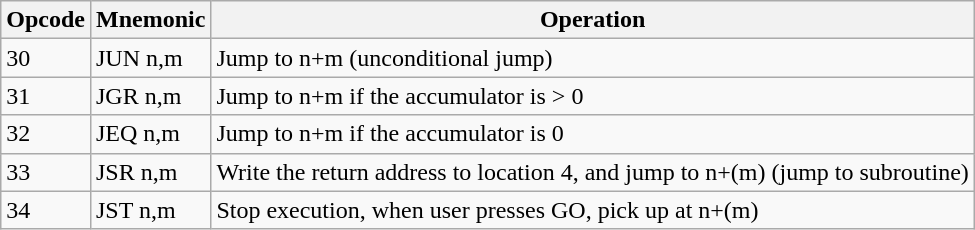<table class="wikitable">
<tr>
<th>Opcode</th>
<th>Mnemonic</th>
<th>Operation</th>
</tr>
<tr>
<td>30</td>
<td>JUN n,m</td>
<td>Jump to n+m (unconditional jump)</td>
</tr>
<tr>
<td>31</td>
<td>JGR n,m</td>
<td>Jump to n+m if the accumulator is > 0</td>
</tr>
<tr>
<td>32</td>
<td>JEQ n,m</td>
<td>Jump to n+m if the accumulator is 0</td>
</tr>
<tr>
<td>33</td>
<td>JSR n,m</td>
<td>Write the return address to location 4, and jump to n+(m) (jump to subroutine)</td>
</tr>
<tr>
<td>34</td>
<td>JST n,m</td>
<td>Stop execution, when user presses GO, pick up at n+(m)</td>
</tr>
</table>
